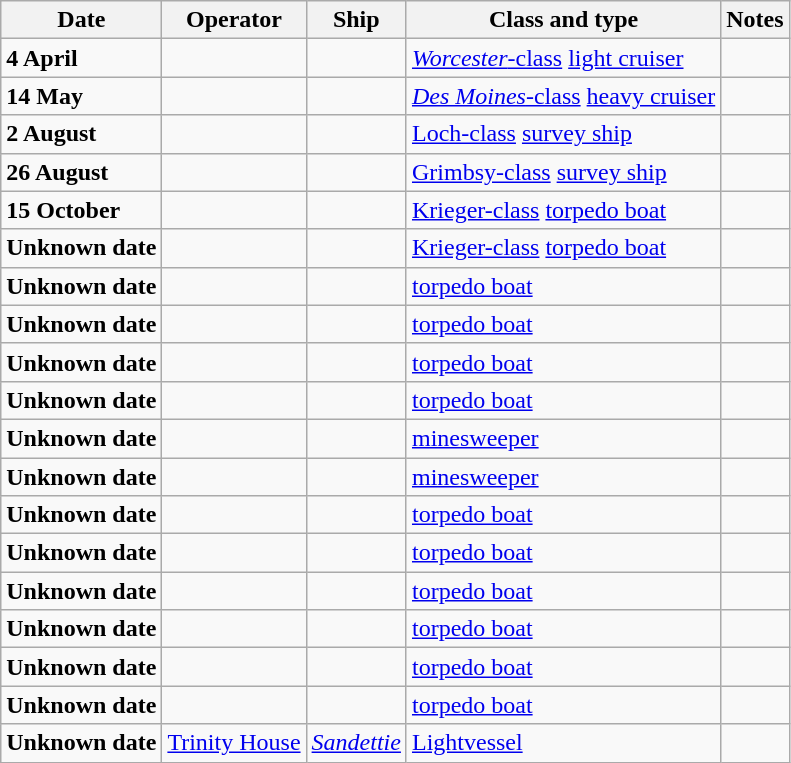<table class="wikitable">
<tr>
<th>Date</th>
<th>Operator</th>
<th>Ship</th>
<th>Class and type</th>
<th>Notes</th>
</tr>
<tr>
<td><strong>4 April</strong></td>
<td></td>
<td></td>
<td><a href='#'><em>Worcester</em>-class</a> <a href='#'>light cruiser</a></td>
<td></td>
</tr>
<tr>
<td><strong>14 May</strong></td>
<td></td>
<td></td>
<td><a href='#'><em>Des Moines</em>-class</a> <a href='#'>heavy cruiser</a></td>
<td></td>
</tr>
<tr>
<td><strong>2 August</strong></td>
<td></td>
<td></td>
<td><a href='#'>Loch-class</a> <a href='#'>survey ship</a></td>
<td></td>
</tr>
<tr>
<td><strong>26 August</strong></td>
<td></td>
<td></td>
<td><a href='#'>Grimbsy-class</a> <a href='#'>survey ship</a></td>
<td></td>
</tr>
<tr>
<td><strong>15 October</strong></td>
<td></td>
<td></td>
<td><a href='#'>Krieger-class</a> <a href='#'>torpedo boat</a></td>
<td></td>
</tr>
<tr>
<td><strong>Unknown date</strong></td>
<td></td>
<td></td>
<td><a href='#'>Krieger-class</a> <a href='#'>torpedo boat</a></td>
<td></td>
</tr>
<tr>
<td><strong>Unknown date</strong></td>
<td></td>
<td></td>
<td><a href='#'>torpedo boat</a></td>
<td></td>
</tr>
<tr>
<td><strong>Unknown date</strong></td>
<td></td>
<td></td>
<td><a href='#'>torpedo boat</a></td>
<td></td>
</tr>
<tr>
<td><strong>Unknown date</strong></td>
<td></td>
<td></td>
<td><a href='#'>torpedo boat</a></td>
<td></td>
</tr>
<tr>
<td><strong>Unknown date</strong></td>
<td></td>
<td></td>
<td><a href='#'>torpedo boat</a></td>
<td></td>
</tr>
<tr>
<td><strong>Unknown date</strong></td>
<td></td>
<td></td>
<td><a href='#'>minesweeper</a></td>
<td></td>
</tr>
<tr>
<td><strong>Unknown date</strong></td>
<td></td>
<td></td>
<td><a href='#'>minesweeper</a></td>
<td></td>
</tr>
<tr>
<td><strong>Unknown date</strong></td>
<td></td>
<td></td>
<td><a href='#'>torpedo boat</a></td>
<td></td>
</tr>
<tr>
<td><strong>Unknown date</strong></td>
<td></td>
<td></td>
<td><a href='#'>torpedo boat</a></td>
<td></td>
</tr>
<tr>
<td><strong>Unknown date</strong></td>
<td></td>
<td></td>
<td><a href='#'>torpedo boat</a></td>
<td></td>
</tr>
<tr>
<td><strong>Unknown date</strong></td>
<td></td>
<td></td>
<td><a href='#'>torpedo boat</a></td>
<td></td>
</tr>
<tr>
<td><strong>Unknown date</strong></td>
<td></td>
<td></td>
<td><a href='#'>torpedo boat</a></td>
<td></td>
</tr>
<tr>
<td><strong>Unknown date</strong></td>
<td></td>
<td></td>
<td><a href='#'>torpedo boat</a></td>
<td></td>
</tr>
<tr>
<td><strong>Unknown date</strong></td>
<td><a href='#'>Trinity House</a></td>
<td><em><a href='#'>Sandettie</a></em></td>
<td><a href='#'>Lightvessel</a></td>
<td></td>
</tr>
</table>
